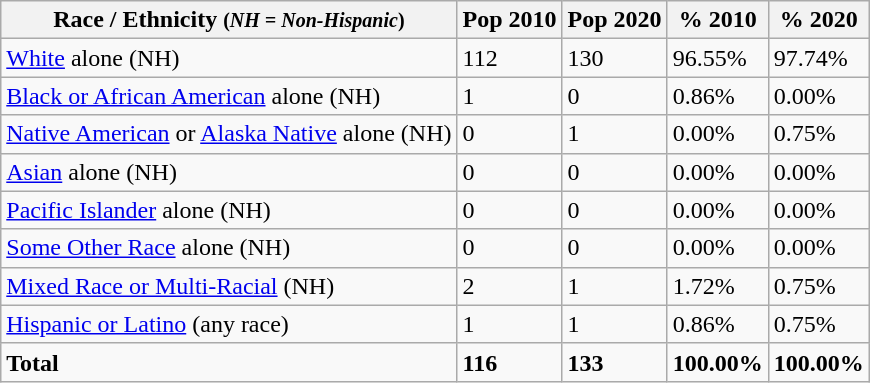<table class="wikitable">
<tr>
<th>Race / Ethnicity <small>(<em>NH = Non-Hispanic</em>)</small></th>
<th>Pop 2010</th>
<th>Pop 2020</th>
<th>% 2010</th>
<th>% 2020</th>
</tr>
<tr>
<td><a href='#'>White</a> alone (NH)</td>
<td>112</td>
<td>130</td>
<td>96.55%</td>
<td>97.74%</td>
</tr>
<tr>
<td><a href='#'>Black or African American</a> alone (NH)</td>
<td>1</td>
<td>0</td>
<td>0.86%</td>
<td>0.00%</td>
</tr>
<tr>
<td><a href='#'>Native American</a> or <a href='#'>Alaska Native</a> alone (NH)</td>
<td>0</td>
<td>1</td>
<td>0.00%</td>
<td>0.75%</td>
</tr>
<tr>
<td><a href='#'>Asian</a> alone (NH)</td>
<td>0</td>
<td>0</td>
<td>0.00%</td>
<td>0.00%</td>
</tr>
<tr>
<td><a href='#'>Pacific Islander</a> alone (NH)</td>
<td>0</td>
<td>0</td>
<td>0.00%</td>
<td>0.00%</td>
</tr>
<tr>
<td><a href='#'>Some Other Race</a> alone (NH)</td>
<td>0</td>
<td>0</td>
<td>0.00%</td>
<td>0.00%</td>
</tr>
<tr>
<td><a href='#'>Mixed Race or Multi-Racial</a> (NH)</td>
<td>2</td>
<td>1</td>
<td>1.72%</td>
<td>0.75%</td>
</tr>
<tr>
<td><a href='#'>Hispanic or Latino</a> (any race)</td>
<td>1</td>
<td>1</td>
<td>0.86%</td>
<td>0.75%</td>
</tr>
<tr>
<td><strong>Total</strong></td>
<td><strong>116</strong></td>
<td><strong>133</strong></td>
<td><strong>100.00%</strong></td>
<td><strong>100.00%</strong></td>
</tr>
</table>
